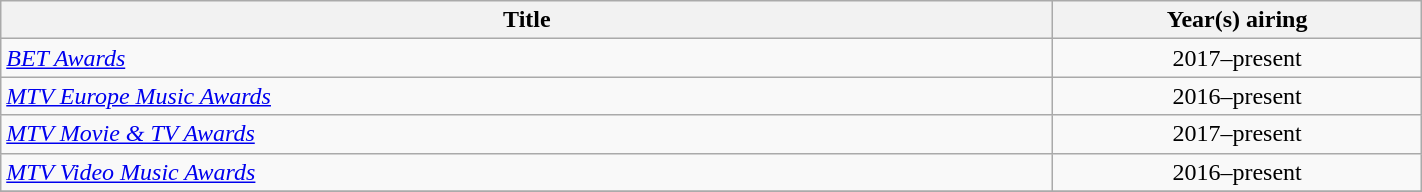<table class="wikitable plainrowheaders sortable" style="width:75%;text-align:center;">
<tr>
<th scope="col" style="width:40%;">Title</th>
<th scope="col" style="width:14%;">Year(s) airing</th>
</tr>
<tr>
<td scope="row" style="text-align:left;"><em><a href='#'>BET Awards</a></em></td>
<td>2017–present</td>
</tr>
<tr>
<td scope="row" style="text-align:left;"><em><a href='#'>MTV Europe Music Awards</a></em></td>
<td>2016–present</td>
</tr>
<tr>
<td scope="row" style="text-align:left;"><em><a href='#'>MTV Movie & TV Awards</a></em></td>
<td>2017–present</td>
</tr>
<tr>
<td scope="row" style="text-align:left;"><em><a href='#'>MTV Video Music Awards</a></em></td>
<td>2016–present</td>
</tr>
<tr>
</tr>
</table>
